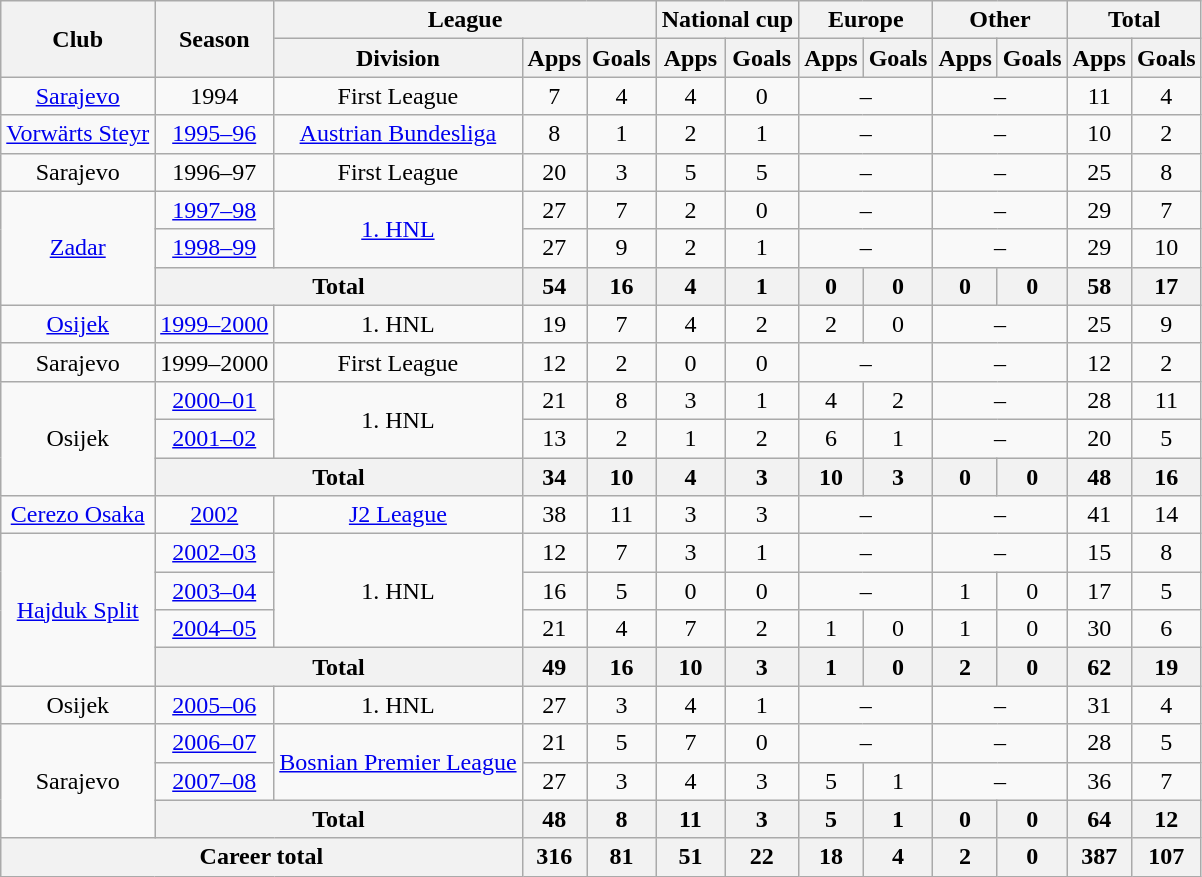<table class="wikitable" style="text-align:center">
<tr>
<th rowspan="2">Club</th>
<th rowspan="2">Season</th>
<th colspan="3">League</th>
<th colspan="2">National cup</th>
<th colspan="2">Europe</th>
<th colspan="2">Other</th>
<th colspan="2">Total</th>
</tr>
<tr>
<th>Division</th>
<th>Apps</th>
<th>Goals</th>
<th>Apps</th>
<th>Goals</th>
<th>Apps</th>
<th>Goals</th>
<th>Apps</th>
<th>Goals</th>
<th>Apps</th>
<th>Goals</th>
</tr>
<tr>
<td><a href='#'>Sarajevo</a></td>
<td>1994</td>
<td>First League</td>
<td>7</td>
<td>4</td>
<td>4</td>
<td>0</td>
<td colspan="2">–</td>
<td colspan="2">–</td>
<td>11</td>
<td>4</td>
</tr>
<tr>
<td><a href='#'>Vorwärts Steyr</a></td>
<td><a href='#'>1995–96</a></td>
<td><a href='#'>Austrian Bundesliga</a></td>
<td>8</td>
<td>1</td>
<td>2</td>
<td>1</td>
<td colspan="2">–</td>
<td colspan="2">–</td>
<td>10</td>
<td>2</td>
</tr>
<tr>
<td>Sarajevo</td>
<td>1996–97</td>
<td>First League</td>
<td>20</td>
<td>3</td>
<td>5</td>
<td>5</td>
<td colspan="2">–</td>
<td colspan="2">–</td>
<td>25</td>
<td>8</td>
</tr>
<tr>
<td rowspan="3"><a href='#'>Zadar</a></td>
<td><a href='#'>1997–98</a></td>
<td rowspan="2"><a href='#'>1. HNL</a></td>
<td>27</td>
<td>7</td>
<td>2</td>
<td>0</td>
<td colspan="2">–</td>
<td colspan="2">–</td>
<td>29</td>
<td>7</td>
</tr>
<tr>
<td><a href='#'>1998–99</a></td>
<td>27</td>
<td>9</td>
<td>2</td>
<td>1</td>
<td colspan="2">–</td>
<td colspan="2">–</td>
<td>29</td>
<td>10</td>
</tr>
<tr>
<th colspan="2">Total</th>
<th>54</th>
<th>16</th>
<th>4</th>
<th>1</th>
<th>0</th>
<th>0</th>
<th>0</th>
<th>0</th>
<th>58</th>
<th>17</th>
</tr>
<tr>
<td><a href='#'>Osijek</a></td>
<td><a href='#'>1999–2000</a></td>
<td>1. HNL</td>
<td>19</td>
<td>7</td>
<td>4</td>
<td>2</td>
<td>2</td>
<td>0</td>
<td colspan="2">–</td>
<td>25</td>
<td>9</td>
</tr>
<tr>
<td>Sarajevo</td>
<td>1999–2000</td>
<td>First League</td>
<td>12</td>
<td>2</td>
<td>0</td>
<td>0</td>
<td colspan="2">–</td>
<td colspan="2">–</td>
<td>12</td>
<td>2</td>
</tr>
<tr>
<td rowspan="3">Osijek</td>
<td><a href='#'>2000–01</a></td>
<td rowspan="2">1. HNL</td>
<td>21</td>
<td>8</td>
<td>3</td>
<td>1</td>
<td>4</td>
<td>2</td>
<td colspan="2">–</td>
<td>28</td>
<td>11</td>
</tr>
<tr>
<td><a href='#'>2001–02</a></td>
<td>13</td>
<td>2</td>
<td>1</td>
<td>2</td>
<td>6</td>
<td>1</td>
<td colspan="2">–</td>
<td>20</td>
<td>5</td>
</tr>
<tr>
<th colspan="2">Total</th>
<th>34</th>
<th>10</th>
<th>4</th>
<th>3</th>
<th>10</th>
<th>3</th>
<th>0</th>
<th>0</th>
<th>48</th>
<th>16</th>
</tr>
<tr>
<td><a href='#'>Cerezo Osaka</a></td>
<td><a href='#'>2002</a></td>
<td><a href='#'>J2 League</a></td>
<td>38</td>
<td>11</td>
<td>3</td>
<td>3</td>
<td colspan="2">–</td>
<td colspan="2">–</td>
<td>41</td>
<td>14</td>
</tr>
<tr>
<td rowspan="4"><a href='#'>Hajduk Split</a></td>
<td><a href='#'>2002–03</a></td>
<td rowspan="3">1. HNL</td>
<td>12</td>
<td>7</td>
<td>3</td>
<td>1</td>
<td colspan="2">–</td>
<td colspan="2">–</td>
<td>15</td>
<td>8</td>
</tr>
<tr>
<td><a href='#'>2003–04</a></td>
<td>16</td>
<td>5</td>
<td>0</td>
<td>0</td>
<td colspan="2">–</td>
<td>1</td>
<td>0</td>
<td>17</td>
<td>5</td>
</tr>
<tr>
<td><a href='#'>2004–05</a></td>
<td>21</td>
<td>4</td>
<td>7</td>
<td>2</td>
<td>1</td>
<td>0</td>
<td>1</td>
<td>0</td>
<td>30</td>
<td>6</td>
</tr>
<tr>
<th colspan="2">Total</th>
<th>49</th>
<th>16</th>
<th>10</th>
<th>3</th>
<th>1</th>
<th>0</th>
<th>2</th>
<th>0</th>
<th>62</th>
<th>19</th>
</tr>
<tr>
<td>Osijek</td>
<td><a href='#'>2005–06</a></td>
<td>1. HNL</td>
<td>27</td>
<td>3</td>
<td>4</td>
<td>1</td>
<td colspan="2">–</td>
<td colspan="2">–</td>
<td>31</td>
<td>4</td>
</tr>
<tr>
<td rowspan="3">Sarajevo</td>
<td><a href='#'>2006–07</a></td>
<td rowspan="2"><a href='#'>Bosnian Premier League</a></td>
<td>21</td>
<td>5</td>
<td>7</td>
<td>0</td>
<td colspan="2">–</td>
<td colspan="2">–</td>
<td>28</td>
<td>5</td>
</tr>
<tr>
<td><a href='#'>2007–08</a></td>
<td>27</td>
<td>3</td>
<td>4</td>
<td>3</td>
<td>5</td>
<td>1</td>
<td colspan="2">–</td>
<td>36</td>
<td>7</td>
</tr>
<tr>
<th colspan="2">Total</th>
<th>48</th>
<th>8</th>
<th>11</th>
<th>3</th>
<th>5</th>
<th>1</th>
<th>0</th>
<th>0</th>
<th>64</th>
<th>12</th>
</tr>
<tr>
<th colspan="3">Career total</th>
<th>316</th>
<th>81</th>
<th>51</th>
<th>22</th>
<th>18</th>
<th>4</th>
<th>2</th>
<th>0</th>
<th>387</th>
<th>107</th>
</tr>
</table>
